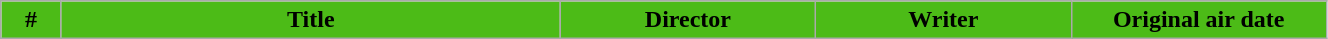<table class="wikitable plainrowheaders" style="width:70%; background:#fff;">
<tr>
<th style="background:#4cbb17; width:30px;">#</th>
<th style="background:#4cbb17; width:300px;">Title</th>
<th style="background:#4cbb17; width:150px;">Director</th>
<th style="background:#4cbb17; width:150px;">Writer</th>
<th style="background:#4cbb17; width:150px;">Original air date<br>





</th>
</tr>
</table>
